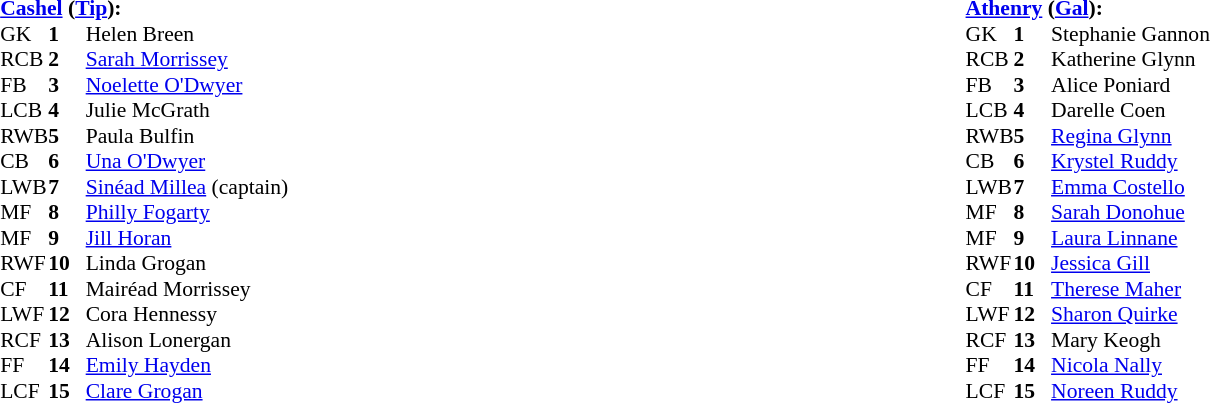<table width="100%">
<tr>
<td valign="top"></td>
<td valign="top" width="50%"><br><table style="font-size: 90%" cellspacing="0" cellpadding="0" align=center>
<tr>
<td colspan="4"><strong><a href='#'>Cashel</a> (<a href='#'>Tip</a>):</strong></td>
</tr>
<tr>
<th width="25"></th>
<th width="25"></th>
</tr>
<tr>
<td>GK</td>
<td><strong>1</strong></td>
<td>Helen Breen</td>
</tr>
<tr>
<td>RCB</td>
<td><strong>2</strong></td>
<td><a href='#'>Sarah Morrissey</a></td>
</tr>
<tr>
<td>FB</td>
<td><strong>3</strong></td>
<td><a href='#'>Noelette O'Dwyer</a></td>
</tr>
<tr>
<td>LCB</td>
<td><strong>4</strong></td>
<td>Julie McGrath</td>
</tr>
<tr>
<td>RWB</td>
<td><strong>5</strong></td>
<td>Paula Bulfin</td>
</tr>
<tr>
<td>CB</td>
<td><strong>6</strong></td>
<td><a href='#'>Una O'Dwyer</a></td>
</tr>
<tr>
<td>LWB</td>
<td><strong>7</strong></td>
<td><a href='#'>Sinéad Millea</a> (captain)</td>
</tr>
<tr>
<td>MF</td>
<td><strong>8</strong></td>
<td><a href='#'>Philly Fogarty</a></td>
</tr>
<tr>
<td>MF</td>
<td><strong>9</strong></td>
<td><a href='#'>Jill Horan</a></td>
</tr>
<tr>
<td>RWF</td>
<td><strong>10</strong></td>
<td>Linda Grogan</td>
</tr>
<tr>
<td>CF</td>
<td><strong>11</strong></td>
<td>Mairéad Morrissey</td>
</tr>
<tr>
<td>LWF</td>
<td><strong>12</strong></td>
<td>Cora Hennessy</td>
</tr>
<tr>
<td>RCF</td>
<td><strong>13</strong></td>
<td>Alison Lonergan</td>
</tr>
<tr>
<td>FF</td>
<td><strong>14</strong></td>
<td><a href='#'>Emily Hayden</a></td>
</tr>
<tr>
<td>LCF</td>
<td><strong>15</strong></td>
<td><a href='#'>Clare Grogan</a></td>
</tr>
<tr>
</tr>
</table>
</td>
<td valign="top" width="50%"><br><table style="font-size: 90%" cellspacing="0" cellpadding="0" align=center>
<tr>
<td colspan="4"><strong><a href='#'>Athenry</a> (<a href='#'>Gal</a>):</strong></td>
</tr>
<tr>
<th width="25"></th>
<th width="25"></th>
</tr>
<tr>
<td>GK</td>
<td><strong>1</strong></td>
<td>Stephanie Gannon</td>
</tr>
<tr>
<td>RCB</td>
<td><strong>2</strong></td>
<td>Katherine Glynn</td>
</tr>
<tr>
<td>FB</td>
<td><strong>3</strong></td>
<td>Alice Poniard</td>
</tr>
<tr>
<td>LCB</td>
<td><strong>4</strong></td>
<td>Darelle Coen</td>
</tr>
<tr>
<td>RWB</td>
<td><strong>5</strong></td>
<td><a href='#'>Regina Glynn</a></td>
</tr>
<tr>
<td>CB</td>
<td><strong>6</strong></td>
<td><a href='#'>Krystel Ruddy</a></td>
</tr>
<tr>
<td>LWB</td>
<td><strong>7</strong></td>
<td><a href='#'>Emma Costello</a></td>
</tr>
<tr>
<td>MF</td>
<td><strong>8</strong></td>
<td><a href='#'>Sarah Donohue</a></td>
</tr>
<tr>
<td>MF</td>
<td><strong>9</strong></td>
<td><a href='#'>Laura Linnane</a></td>
</tr>
<tr>
<td>RWF</td>
<td><strong>10</strong></td>
<td><a href='#'>Jessica Gill</a></td>
</tr>
<tr>
<td>CF</td>
<td><strong>11</strong></td>
<td><a href='#'>Therese Maher</a></td>
</tr>
<tr>
<td>LWF</td>
<td><strong>12</strong></td>
<td><a href='#'>Sharon Quirke</a></td>
</tr>
<tr>
<td>RCF</td>
<td><strong>13</strong></td>
<td>Mary Keogh</td>
</tr>
<tr>
<td>FF</td>
<td><strong>14</strong></td>
<td><a href='#'>Nicola Nally</a></td>
</tr>
<tr>
<td>LCF</td>
<td><strong>15</strong></td>
<td><a href='#'>Noreen Ruddy</a></td>
</tr>
<tr>
</tr>
</table>
</td>
</tr>
</table>
